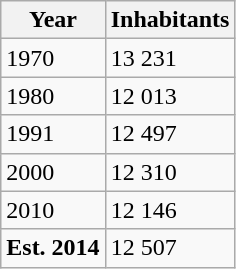<table border="2" style="float:left; margin: 1em;border-collapse:collapse;" font-size:50%  class="wikitable sortable">
<tr>
<th>Year</th>
<th>Inhabitants</th>
</tr>
<tr>
<td>1970</td>
<td>13 231</td>
</tr>
<tr>
<td>1980</td>
<td>12 013</td>
</tr>
<tr>
<td>1991</td>
<td>12 497</td>
</tr>
<tr>
<td>2000</td>
<td>12 310</td>
</tr>
<tr>
<td>2010</td>
<td>12 146</td>
</tr>
<tr>
<td><strong>Est. 2014</strong></td>
<td>12 507</td>
</tr>
</table>
